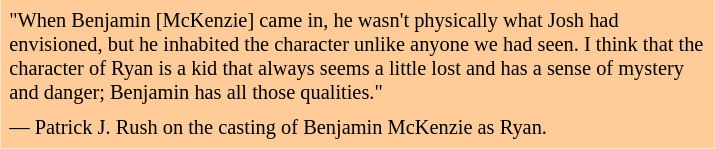<table class="toccolours" style="float: right; margin-left: 1em; margin-right: 2em; font-size: 85%; background:#FFCC99; color:black; width:35em; max-width: 40%;" cellspacing="5">
<tr>
<td style="text-align: left;">"When Benjamin [McKenzie] came in, he wasn't physically what Josh had envisioned, but he inhabited the character unlike anyone we had seen. I think that the character of Ryan is a kid that always seems a little lost and has a sense of mystery and danger; Benjamin has all those qualities."</td>
</tr>
<tr>
<td style="text-align: left;">— Patrick J. Rush on the casting of Benjamin McKenzie as Ryan.</td>
</tr>
</table>
